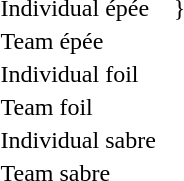<table>
<tr>
<td>Individual épée <br></td>
<td></td>
<td></td>
<td>}</td>
</tr>
<tr>
<td>Team épée <br></td>
<td></td>
<td></td>
<td></td>
</tr>
<tr>
<td>Individual foil <br></td>
<td></td>
<td></td>
<td></td>
</tr>
<tr>
<td>Team foil <br></td>
<td></td>
<td></td>
<td></td>
</tr>
<tr>
<td>Individual sabre <br></td>
<td></td>
<td></td>
<td></td>
</tr>
<tr>
<td>Team sabre <br></td>
<td></td>
<td></td>
<td></td>
</tr>
</table>
